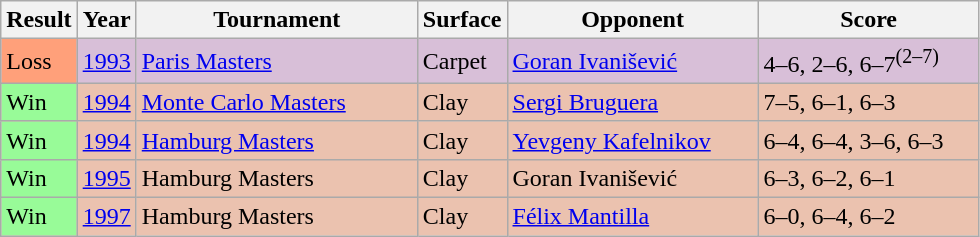<table class="sortable wikitable">
<tr>
<th style="width:40px">Result</th>
<th style="width:30px">Year</th>
<th style="width:180px">Tournament</th>
<th style="width:50px">Surface</th>
<th style="width:160px">Opponent</th>
<th style="width:140px" class="unsortable">Score</th>
</tr>
<tr bgcolor=thistle>
<td style="background:#ffa07a;">Loss</td>
<td><a href='#'>1993</a></td>
<td><a href='#'>Paris Masters</a></td>
<td>Carpet</td>
<td> <a href='#'>Goran Ivanišević</a></td>
<td>4–6, 2–6, 6–7<sup>(2–7)</sup></td>
</tr>
<tr bgcolor=EBC2AF>
<td style="background:#98fb98;">Win</td>
<td><a href='#'>1994</a></td>
<td><a href='#'>Monte Carlo Masters</a></td>
<td>Clay</td>
<td> <a href='#'>Sergi Bruguera</a></td>
<td>7–5, 6–1, 6–3</td>
</tr>
<tr bgcolor=EBC2AF>
<td style="background:#98fb98;">Win</td>
<td><a href='#'>1994</a></td>
<td><a href='#'>Hamburg Masters</a></td>
<td>Clay</td>
<td> <a href='#'>Yevgeny Kafelnikov</a></td>
<td>6–4, 6–4, 3–6, 6–3</td>
</tr>
<tr bgcolor=EBC2AF>
<td style="background:#98fb98;">Win</td>
<td><a href='#'>1995</a></td>
<td>Hamburg Masters</td>
<td>Clay</td>
<td> Goran Ivanišević</td>
<td>6–3, 6–2, 6–1</td>
</tr>
<tr bgcolor=EBC2AF>
<td style="background:#98fb98;">Win</td>
<td><a href='#'>1997</a></td>
<td>Hamburg Masters</td>
<td>Clay</td>
<td> <a href='#'>Félix Mantilla</a></td>
<td>6–0, 6–4, 6–2</td>
</tr>
</table>
